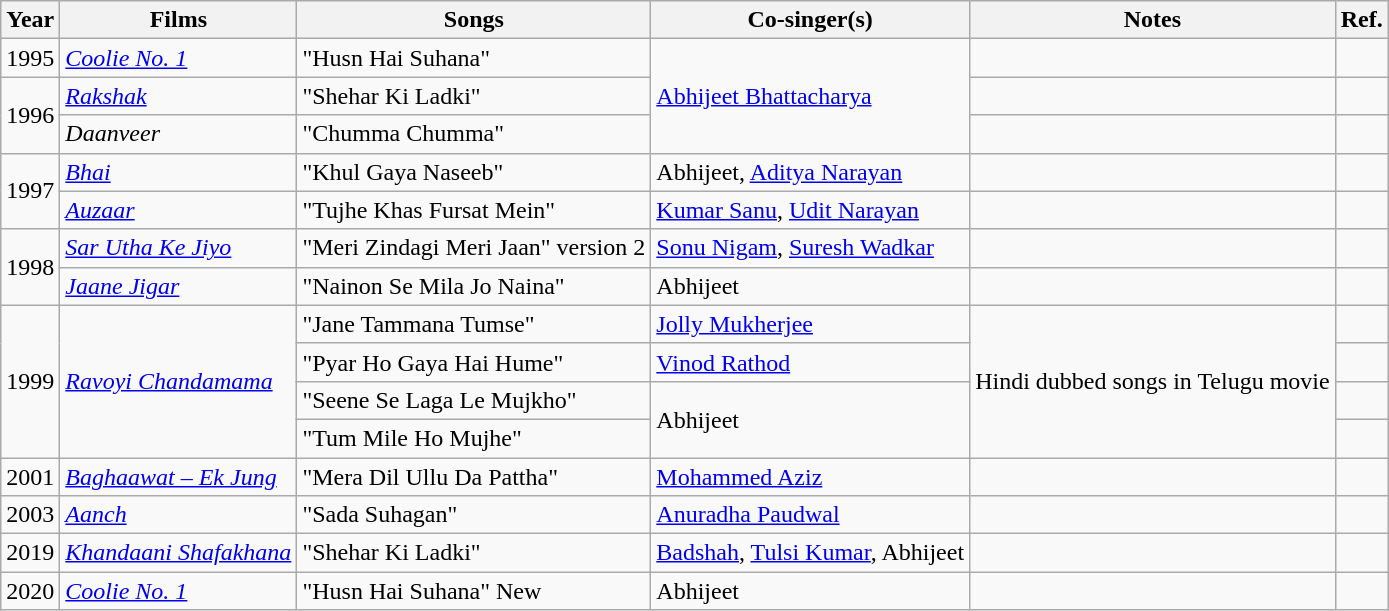<table class="wikitable">
<tr>
<th>Year</th>
<th>Films</th>
<th>Songs</th>
<th>Co-singer(s)</th>
<th>Notes</th>
<th>Ref.</th>
</tr>
<tr>
<td>1995</td>
<td><em><a href='#'>Coolie No. 1</a></em></td>
<td>"Husn Hai Suhana"</td>
<td rowspan="3"><a href='#'>Abhijeet Bhattacharya</a></td>
<td></td>
<td></td>
</tr>
<tr>
<td rowspan="2">1996</td>
<td><em><a href='#'>Rakshak</a></em></td>
<td>"Shehar Ki Ladki"</td>
<td></td>
<td></td>
</tr>
<tr>
<td><em>Daanveer</em></td>
<td>"Chumma Chumma"</td>
<td></td>
<td></td>
</tr>
<tr>
<td rowspan="2">1997</td>
<td><em><a href='#'>Bhai</a></em></td>
<td>"Khul Gaya Naseeb"</td>
<td>Abhijeet, <a href='#'>Aditya Narayan</a></td>
<td></td>
<td></td>
</tr>
<tr>
<td><em><a href='#'>Auzaar</a></em></td>
<td>"Tujhe Khas Fursat Mein"</td>
<td><a href='#'>Kumar Sanu</a>, <a href='#'>Udit Narayan</a></td>
<td></td>
<td></td>
</tr>
<tr>
<td rowspan="2">1998</td>
<td><em><a href='#'>Sar Utha Ke Jiyo</a></em></td>
<td>"Meri Zindagi Meri Jaan" version 2</td>
<td><a href='#'>Sonu Nigam</a>, <a href='#'>Suresh Wadkar</a></td>
<td></td>
<td></td>
</tr>
<tr>
<td><em><a href='#'>Jaane Jigar</a></em></td>
<td>"Nainon Se Mila Jo Naina"</td>
<td>Abhijeet</td>
<td></td>
<td></td>
</tr>
<tr>
<td rowspan="4">1999</td>
<td rowspan="4"><em><a href='#'>Ravoyi Chandamama</a></em></td>
<td>"Jane Tammana Tumse"</td>
<td><a href='#'>Jolly Mukherjee</a></td>
<td rowspan="4">Hindi dubbed songs in Telugu movie</td>
<td></td>
</tr>
<tr>
<td>"Pyar Ho Gaya Hai Hume"</td>
<td><a href='#'>Vinod Rathod</a></td>
<td></td>
</tr>
<tr>
<td>"Seene Se Laga Le Mujkho"</td>
<td rowspan="2">Abhijeet</td>
<td></td>
</tr>
<tr>
<td>"Tum Mile Ho Mujhe"</td>
<td></td>
</tr>
<tr>
<td>2001</td>
<td><em><a href='#'>Baghaawat – Ek Jung</a></em></td>
<td>"Mera Dil Ullu Da Pattha"</td>
<td><a href='#'>Mohammed Aziz</a></td>
<td></td>
<td></td>
</tr>
<tr>
<td>2003</td>
<td><em><a href='#'>Aanch</a></em></td>
<td>"Sada Suhagan"</td>
<td><a href='#'>Anuradha Paudwal</a></td>
<td></td>
<td></td>
</tr>
<tr>
<td>2019</td>
<td><em><a href='#'>Khandaani Shafakhana</a></em></td>
<td>"Shehar Ki Ladki"</td>
<td><a href='#'>Badshah</a>, <a href='#'>Tulsi Kumar</a>, Abhijeet</td>
<td></td>
<td></td>
</tr>
<tr>
<td>2020</td>
<td><em><a href='#'>Coolie No. 1</a></em></td>
<td>"Husn Hai Suhana" New</td>
<td>Abhijeet</td>
<td></td>
<td></td>
</tr>
</table>
